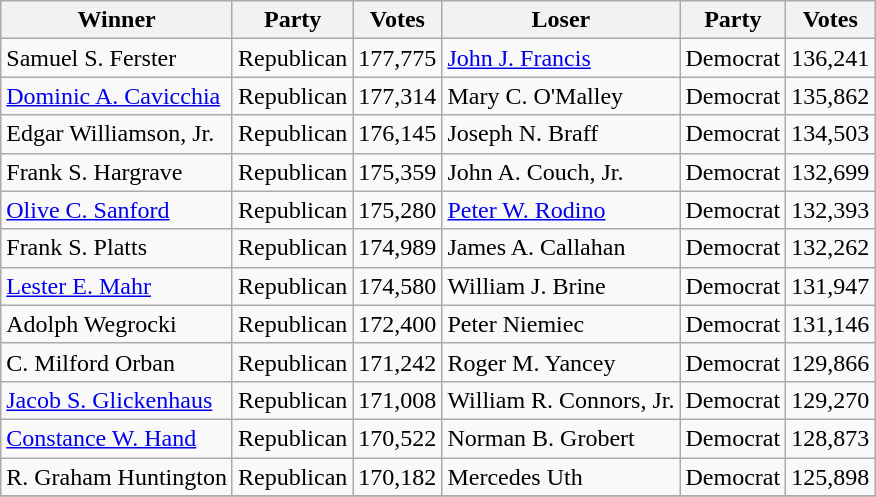<table class="wikitable">
<tr>
<th>Winner</th>
<th>Party</th>
<th>Votes</th>
<th>Loser</th>
<th>Party</th>
<th>Votes</th>
</tr>
<tr>
<td>Samuel S. Ferster</td>
<td>Republican</td>
<td>177,775</td>
<td><a href='#'>John J. Francis</a></td>
<td>Democrat</td>
<td>136,241</td>
</tr>
<tr>
<td><a href='#'>Dominic A. Cavicchia</a></td>
<td>Republican</td>
<td>177,314</td>
<td>Mary C. O'Malley</td>
<td>Democrat</td>
<td>135,862</td>
</tr>
<tr>
<td>Edgar Williamson, Jr.</td>
<td>Republican</td>
<td>176,145</td>
<td>Joseph N. Braff</td>
<td>Democrat</td>
<td>134,503</td>
</tr>
<tr>
<td>Frank S. Hargrave</td>
<td>Republican</td>
<td>175,359</td>
<td>John A. Couch, Jr.</td>
<td>Democrat</td>
<td>132,699</td>
</tr>
<tr>
<td><a href='#'>Olive C. Sanford</a></td>
<td>Republican</td>
<td>175,280</td>
<td><a href='#'>Peter W. Rodino</a></td>
<td>Democrat</td>
<td>132,393</td>
</tr>
<tr>
<td>Frank S. Platts</td>
<td>Republican</td>
<td>174,989</td>
<td>James A. Callahan</td>
<td>Democrat</td>
<td>132,262</td>
</tr>
<tr>
<td><a href='#'>Lester E. Mahr</a></td>
<td>Republican</td>
<td>174,580</td>
<td>William J. Brine</td>
<td>Democrat</td>
<td>131,947</td>
</tr>
<tr>
<td>Adolph Wegrocki</td>
<td>Republican</td>
<td>172,400</td>
<td>Peter Niemiec</td>
<td>Democrat</td>
<td>131,146</td>
</tr>
<tr>
<td>C. Milford Orban</td>
<td>Republican</td>
<td>171,242</td>
<td>Roger M. Yancey</td>
<td>Democrat</td>
<td>129,866</td>
</tr>
<tr>
<td><a href='#'>Jacob S. Glickenhaus</a></td>
<td>Republican</td>
<td>171,008</td>
<td>William R. Connors, Jr.</td>
<td>Democrat</td>
<td>129,270</td>
</tr>
<tr>
<td><a href='#'>Constance W. Hand</a></td>
<td>Republican</td>
<td>170,522</td>
<td>Norman B. Grobert</td>
<td>Democrat</td>
<td>128,873</td>
</tr>
<tr>
<td>R. Graham Huntington</td>
<td>Republican</td>
<td>170,182</td>
<td>Mercedes Uth</td>
<td>Democrat</td>
<td>125,898</td>
</tr>
<tr>
</tr>
</table>
